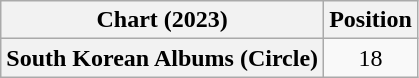<table class="wikitable plainrowheaders" style="text-align:center">
<tr>
<th scope="col">Chart (2023)</th>
<th scope="col">Position</th>
</tr>
<tr>
<th scope="row">South Korean Albums (Circle)</th>
<td>18</td>
</tr>
</table>
